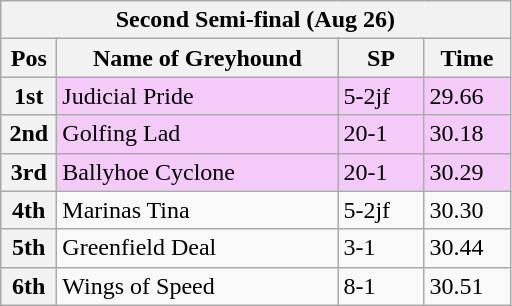<table class="wikitable">
<tr>
<th colspan="6">Second Semi-final (Aug 26)</th>
</tr>
<tr>
<th width=30>Pos</th>
<th width=180>Name of Greyhound</th>
<th width=50>SP</th>
<th width=50>Time</th>
</tr>
<tr style="background: #f4caf9;">
<th>1st</th>
<td>Judicial Pride</td>
<td>5-2jf</td>
<td>29.66</td>
</tr>
<tr style="background: #f4caf9;">
<th>2nd</th>
<td>Golfing Lad</td>
<td>20-1</td>
<td>30.18</td>
</tr>
<tr style="background: #f4caf9;">
<th>3rd</th>
<td>Ballyhoe Cyclone</td>
<td>20-1</td>
<td>30.29</td>
</tr>
<tr>
<th>4th</th>
<td>Marinas Tina</td>
<td>5-2jf</td>
<td>30.30</td>
</tr>
<tr>
<th>5th</th>
<td>Greenfield Deal</td>
<td>3-1</td>
<td>30.44</td>
</tr>
<tr>
<th>6th</th>
<td>Wings of Speed</td>
<td>8-1</td>
<td>30.51</td>
</tr>
</table>
